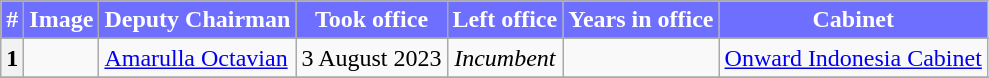<table class="wikitable">
<tr>
<th style="background-color:#6f6fff; color:#ffffff;">#</th>
<th style="background-color:#6f6fff; color:#ffffff;">Image</th>
<th style="background-color:#6f6fff; color:#ffffff;">Deputy Chairman</th>
<th style="background-color:#6f6fff; color:#ffffff;">Took office</th>
<th style="background-color:#6f6fff; color:#ffffff;">Left office</th>
<th style="background-color:#6f6fff; color:#ffffff;">Years in office</th>
<th style="background-color:#6f6fff; color:#ffffff;">Cabinet</th>
</tr>
<tr>
</tr>
<tr>
<th><strong>1</strong></th>
<td></td>
<td><a href='#'>Amarulla Octavian</a></td>
<td style="text-align:center;">3 August 2023</td>
<td style="text-align:center;"><em>Incumbent</em></td>
<td style="text-align:center;"></td>
<td rowspan="1"><a href='#'>Onward Indonesia Cabinet</a></td>
</tr>
<tr>
</tr>
</table>
